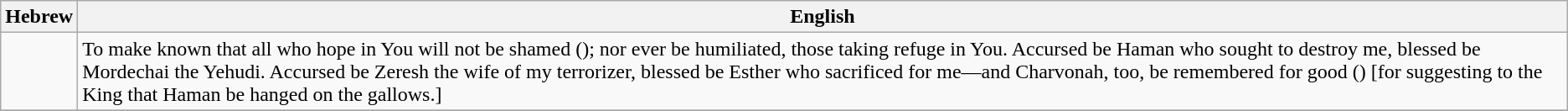<table class="wikitable">
<tr>
<th>Hebrew</th>
<th>English</th>
</tr>
<tr>
<td><div></div></td>
<td>To make known that all who hope in You will not be shamed (); nor ever be humiliated, those taking refuge in You. Accursed be Haman who sought to destroy me, blessed be Mordechai the Yehudi. Accursed be Zeresh the wife of my terrorizer, blessed be Esther who sacrificed for me—and Charvonah, too, be remembered for good () [for suggesting to the King that Haman be hanged on the gallows.]</td>
</tr>
<tr>
</tr>
</table>
